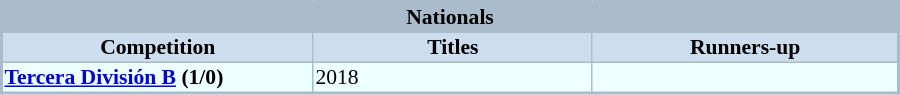<table border="1" cellspacing="0" style="background:whitesmoke; white-space:nowrap; border:2px #abc solid; border-collapse:collapse; color:#000000; font-size:90%; width:600px;">
<tr bgcolor=#abc>
<th colspan="3">Nationals</th>
</tr>
<tr bgcolor=#cde>
<th width=250px>Competition</th>
<th width=300px>Titles</th>
<th width=300px>Runners-up</th>
</tr>
<tr bgcolor=#eff>
<td bgcolor=><strong><a href='#'>Tercera División B</a> (1/0)</strong></td>
<td bgcolor=>2018</td>
<td></td>
</tr>
</table>
